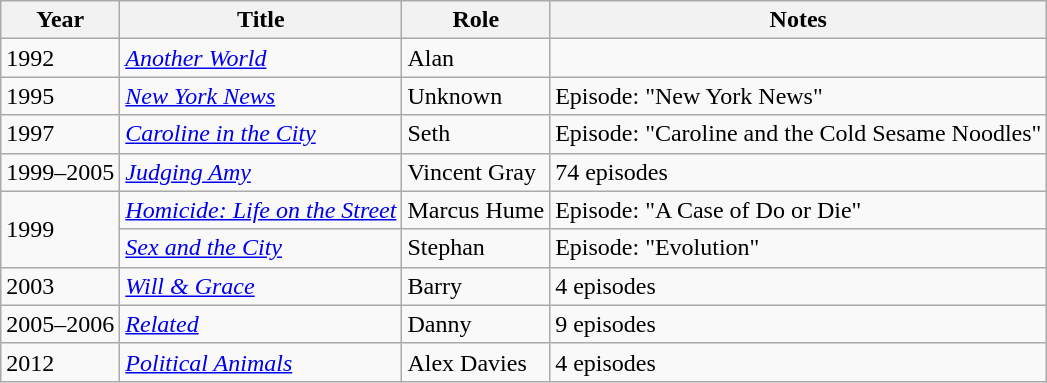<table class="wikitable">
<tr>
<th>Year</th>
<th>Title</th>
<th>Role</th>
<th>Notes</th>
</tr>
<tr>
<td>1992</td>
<td><em><a href='#'>Another World</a></em></td>
<td>Alan</td>
<td></td>
</tr>
<tr>
<td>1995</td>
<td><em><a href='#'>New York News</a></em></td>
<td>Unknown</td>
<td>Episode: "New York News"</td>
</tr>
<tr>
<td>1997</td>
<td><em><a href='#'>Caroline in the City</a></em></td>
<td>Seth</td>
<td>Episode: "Caroline and the Cold Sesame Noodles"</td>
</tr>
<tr>
<td>1999–2005</td>
<td><em><a href='#'>Judging Amy</a></em></td>
<td>Vincent Gray</td>
<td>74 episodes</td>
</tr>
<tr>
<td rowspan=2>1999</td>
<td><em><a href='#'>Homicide: Life on the Street</a></em></td>
<td>Marcus Hume</td>
<td>Episode: "A Case of Do or Die"</td>
</tr>
<tr>
<td><em><a href='#'>Sex and the City</a></em></td>
<td>Stephan</td>
<td>Episode: "Evolution"</td>
</tr>
<tr>
<td>2003</td>
<td><em><a href='#'>Will & Grace</a></em></td>
<td>Barry</td>
<td>4 episodes</td>
</tr>
<tr>
<td>2005–2006</td>
<td><em><a href='#'>Related</a></em></td>
<td>Danny</td>
<td>9 episodes</td>
</tr>
<tr>
<td>2012</td>
<td><em><a href='#'>Political Animals</a></em></td>
<td>Alex Davies</td>
<td>4 episodes</td>
</tr>
</table>
